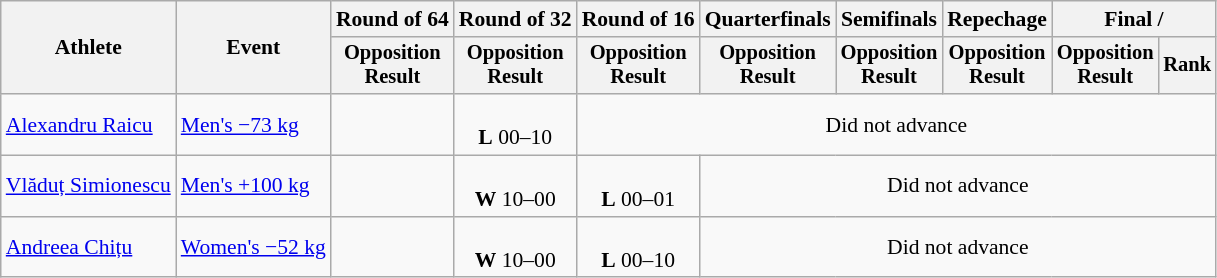<table class="wikitable" style="font-size:90%">
<tr>
<th rowspan="2">Athlete</th>
<th rowspan="2">Event</th>
<th>Round of 64</th>
<th>Round of 32</th>
<th>Round of 16</th>
<th>Quarterfinals</th>
<th>Semifinals</th>
<th>Repechage</th>
<th colspan=2>Final / </th>
</tr>
<tr style="font-size:95%">
<th>Opposition<br>Result</th>
<th>Opposition<br>Result</th>
<th>Opposition<br>Result</th>
<th>Opposition<br>Result</th>
<th>Opposition<br>Result</th>
<th>Opposition<br>Result</th>
<th>Opposition<br>Result</th>
<th>Rank</th>
</tr>
<tr align=center>
<td align=left><a href='#'>Alexandru Raicu</a></td>
<td align=left><a href='#'>Men's −73 kg</a></td>
<td></td>
<td><br><strong>L</strong> 00–10</td>
<td colspan=6>Did not advance</td>
</tr>
<tr align=center>
<td align=left><a href='#'>Vlăduț Simionescu</a></td>
<td align=left><a href='#'>Men's +100 kg</a></td>
<td></td>
<td><br><strong>W</strong> 10–00</td>
<td><br><strong>L</strong> 00–01</td>
<td colspan="5">Did not advance</td>
</tr>
<tr align=center>
<td align=left><a href='#'>Andreea Chițu</a></td>
<td align=left><a href='#'>Women's −52 kg</a></td>
<td></td>
<td><br><strong>W</strong> 10–00</td>
<td><br><strong>L</strong> 00–10</td>
<td colspan=5>Did not advance</td>
</tr>
</table>
